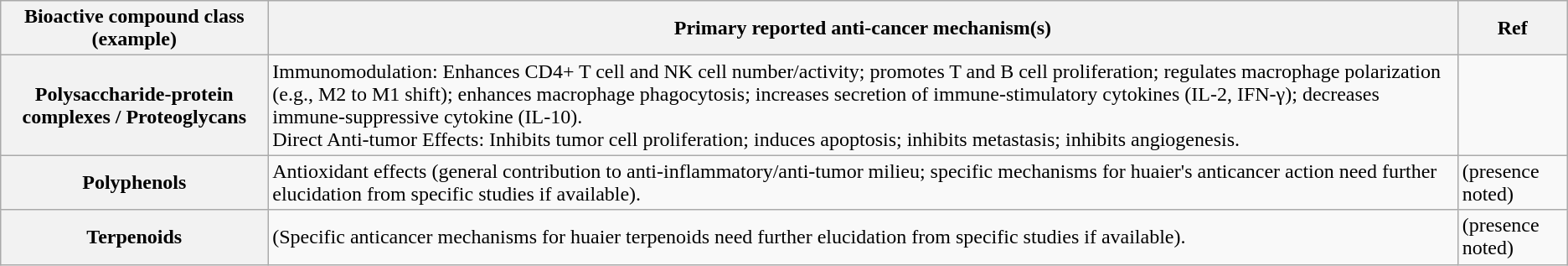<table class="wikitable">
<tr>
<th>Bioactive compound class (example)</th>
<th>Primary reported anti-cancer mechanism(s)</th>
<th>Ref</th>
</tr>
<tr>
<th>Polysaccharide-protein complexes / Proteoglycans</th>
<td>Immunomodulation: Enhances CD4+ T cell and NK cell number/activity; promotes T and B cell proliferation; regulates macrophage polarization (e.g., M2 to M1 shift); enhances macrophage phagocytosis; increases secretion of immune-stimulatory cytokines (IL-2, IFN-γ); decreases immune-suppressive cytokine (IL-10). <br> Direct Anti-tumor Effects: Inhibits tumor cell proliferation; induces apoptosis; inhibits metastasis; inhibits angiogenesis.</td>
<td></td>
</tr>
<tr>
<th>Polyphenols</th>
<td>Antioxidant effects (general contribution to anti-inflammatory/anti-tumor milieu; specific mechanisms for huaier's anticancer action need further elucidation from specific studies if available).</td>
<td> (presence noted)</td>
</tr>
<tr>
<th>Terpenoids</th>
<td>(Specific anticancer mechanisms for huaier terpenoids need further elucidation from specific studies if available).</td>
<td> (presence noted)</td>
</tr>
</table>
